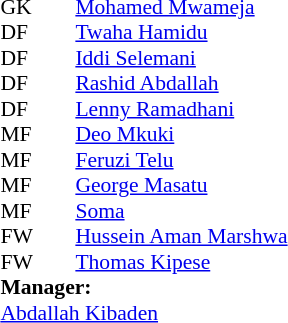<table cellspacing="0" cellpadding="0" style="font-size:90%; margin:0.2em auto;">
<tr>
<th width="25"></th>
<th width="25"></th>
</tr>
<tr>
<td>GK</td>
<td></td>
<td> <a href='#'>Mohamed Mwameja</a></td>
</tr>
<tr>
<td>DF</td>
<td></td>
<td> <a href='#'>Twaha Hamidu</a></td>
</tr>
<tr>
<td>DF</td>
<td></td>
<td> <a href='#'>Iddi Selemani</a></td>
</tr>
<tr>
<td>DF</td>
<td></td>
<td> <a href='#'>Rashid Abdallah</a></td>
</tr>
<tr>
<td>DF</td>
<td></td>
<td> <a href='#'>Lenny Ramadhani</a></td>
</tr>
<tr>
<td>MF</td>
<td></td>
<td> <a href='#'>Deo Mkuki</a></td>
</tr>
<tr>
<td>MF</td>
<td></td>
<td> <a href='#'>Feruzi Telu</a></td>
</tr>
<tr>
<td>MF</td>
<td></td>
<td> <a href='#'>George Masatu</a></td>
</tr>
<tr>
<td>MF</td>
<td></td>
<td> <a href='#'>Soma</a></td>
</tr>
<tr>
<td>FW</td>
<td></td>
<td> <a href='#'>Hussein Aman Marshwa</a></td>
</tr>
<tr>
<td>FW</td>
<td></td>
<td> <a href='#'>Thomas Kipese</a></td>
</tr>
<tr>
<td colspan=3><strong>Manager:</strong></td>
</tr>
<tr>
<td colspan=4> <a href='#'>Abdallah Kibaden</a></td>
</tr>
</table>
